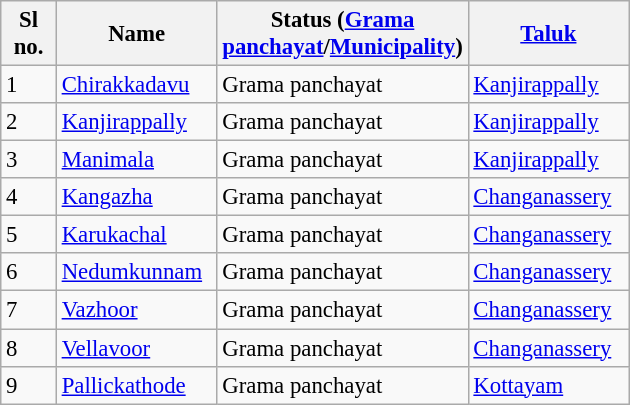<table class="wikitable sortable" style="font-size: 95%;">
<tr>
<th width="30px">Sl no.</th>
<th width="100px">Name</th>
<th width="130px">Status (<a href='#'>Grama panchayat</a>/<a href='#'>Municipality</a>)</th>
<th width="100px"><a href='#'>Taluk</a></th>
</tr>
<tr>
<td>1</td>
<td><a href='#'>Chirakkadavu</a></td>
<td>Grama panchayat</td>
<td><a href='#'>Kanjirappally</a></td>
</tr>
<tr>
<td>2</td>
<td><a href='#'>Kanjirappally</a></td>
<td>Grama panchayat</td>
<td><a href='#'>Kanjirappally</a></td>
</tr>
<tr>
<td>3</td>
<td><a href='#'>Manimala</a></td>
<td>Grama panchayat</td>
<td><a href='#'>Kanjirappally</a></td>
</tr>
<tr>
<td>4</td>
<td><a href='#'>Kangazha</a></td>
<td>Grama panchayat</td>
<td><a href='#'>Changanassery</a></td>
</tr>
<tr>
<td>5</td>
<td><a href='#'>Karukachal</a></td>
<td>Grama panchayat</td>
<td><a href='#'>Changanassery</a></td>
</tr>
<tr>
<td>6</td>
<td><a href='#'>Nedumkunnam</a></td>
<td>Grama panchayat</td>
<td><a href='#'>Changanassery</a></td>
</tr>
<tr>
<td>7</td>
<td><a href='#'>Vazhoor</a></td>
<td>Grama panchayat</td>
<td><a href='#'>Changanassery</a></td>
</tr>
<tr>
<td>8</td>
<td><a href='#'>Vellavoor</a></td>
<td>Grama panchayat</td>
<td><a href='#'>Changanassery</a></td>
</tr>
<tr>
<td>9</td>
<td><a href='#'>Pallickathode</a></td>
<td>Grama panchayat</td>
<td><a href='#'>Kottayam</a></td>
</tr>
</table>
